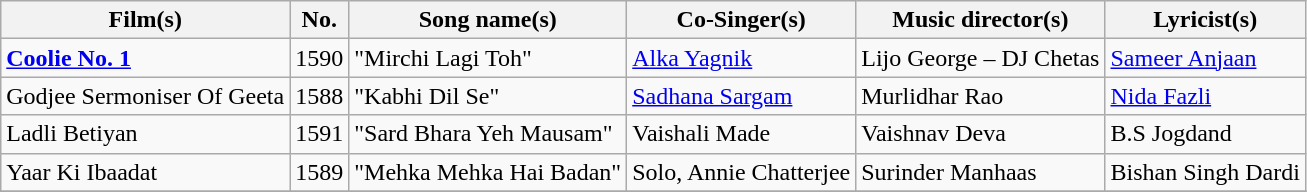<table class="wikitable sortable">
<tr>
<th>Film(s)</th>
<th>No.</th>
<th>Song name(s)</th>
<th>Co-Singer(s)</th>
<th>Music director(s)</th>
<th>Lyricist(s)</th>
</tr>
<tr>
<td><a href='#'><strong>Coolie No. 1</strong></a></td>
<td>1590</td>
<td>"Mirchi Lagi Toh"</td>
<td><a href='#'>Alka Yagnik</a></td>
<td>Lijo George – DJ Chetas</td>
<td><a href='#'>Sameer Anjaan</a></td>
</tr>
<tr>
<td>Godjee Sermoniser Of Geeta</td>
<td>1588</td>
<td>"Kabhi Dil Se"</td>
<td><a href='#'>Sadhana Sargam</a></td>
<td>Murlidhar Rao</td>
<td><a href='#'>Nida Fazli</a></td>
</tr>
<tr>
<td>Ladli Betiyan</td>
<td>1591</td>
<td>"Sard Bhara Yeh Mausam"</td>
<td>Vaishali Made</td>
<td>Vaishnav Deva</td>
<td>B.S Jogdand</td>
</tr>
<tr>
<td>Yaar Ki Ibaadat</td>
<td>1589</td>
<td>"Mehka Mehka Hai Badan"</td>
<td>Solo, Annie Chatterjee</td>
<td>Surinder Manhaas</td>
<td>Bishan Singh Dardi</td>
</tr>
<tr>
</tr>
</table>
